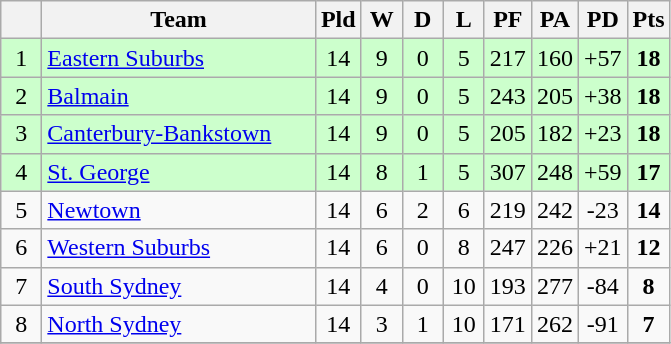<table class="wikitable" style="text-align:center;">
<tr>
<th width=20 abbr="Position"></th>
<th width=175>Team</th>
<th width=20 abbr="Played">Pld</th>
<th width=20 abbr="Won">W</th>
<th width=20 abbr="Drawn">D</th>
<th width=20 abbr="Lost">L</th>
<th width=20 abbr="Points for">PF</th>
<th width=20 abbr="Points against">PA</th>
<th width=20 abbr="Points difference">PD</th>
<th width=20 abbr="Points">Pts</th>
</tr>
<tr style="background: #ccffcc;">
<td>1</td>
<td style="text-align:left;"> <a href='#'>Eastern Suburbs</a></td>
<td>14</td>
<td>9</td>
<td>0</td>
<td>5</td>
<td>217</td>
<td>160</td>
<td>+57</td>
<td><strong>18</strong></td>
</tr>
<tr style="background: #ccffcc;">
<td>2</td>
<td style="text-align:left;"> <a href='#'>Balmain</a></td>
<td>14</td>
<td>9</td>
<td>0</td>
<td>5</td>
<td>243</td>
<td>205</td>
<td>+38</td>
<td><strong>18</strong></td>
</tr>
<tr style="background: #ccffcc;">
<td>3</td>
<td style="text-align:left;"> <a href='#'>Canterbury-Bankstown</a></td>
<td>14</td>
<td>9</td>
<td>0</td>
<td>5</td>
<td>205</td>
<td>182</td>
<td>+23</td>
<td><strong>18</strong></td>
</tr>
<tr style="background: #ccffcc;">
<td>4</td>
<td style="text-align:left;"> <a href='#'>St. George</a></td>
<td>14</td>
<td>8</td>
<td>1</td>
<td>5</td>
<td>307</td>
<td>248</td>
<td>+59</td>
<td><strong>17</strong></td>
</tr>
<tr>
<td>5</td>
<td style="text-align:left;"> <a href='#'>Newtown</a></td>
<td>14</td>
<td>6</td>
<td>2</td>
<td>6</td>
<td>219</td>
<td>242</td>
<td>-23</td>
<td><strong>14</strong></td>
</tr>
<tr>
<td>6</td>
<td style="text-align:left;"> <a href='#'>Western Suburbs</a></td>
<td>14</td>
<td>6</td>
<td>0</td>
<td>8</td>
<td>247</td>
<td>226</td>
<td>+21</td>
<td><strong>12</strong></td>
</tr>
<tr>
<td>7</td>
<td style="text-align:left;"> <a href='#'>South Sydney</a></td>
<td>14</td>
<td>4</td>
<td>0</td>
<td>10</td>
<td>193</td>
<td>277</td>
<td>-84</td>
<td><strong>8</strong></td>
</tr>
<tr>
<td>8</td>
<td style="text-align:left;"> <a href='#'>North Sydney</a></td>
<td>14</td>
<td>3</td>
<td>1</td>
<td>10</td>
<td>171</td>
<td>262</td>
<td>-91</td>
<td><strong>7</strong></td>
</tr>
<tr>
</tr>
</table>
